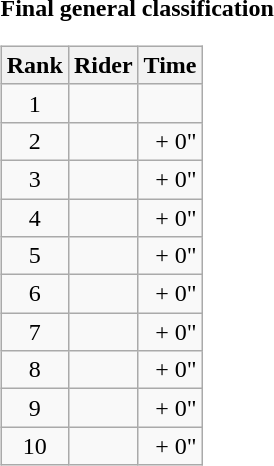<table>
<tr>
<td><strong>Final general classification</strong><br><table class="wikitable">
<tr>
<th scope="col">Rank</th>
<th scope="col">Rider</th>
<th scope="col">Time</th>
</tr>
<tr>
<td style="text-align:center;">1</td>
<td></td>
<td style="text-align:right;"></td>
</tr>
<tr>
<td style="text-align:center;">2</td>
<td></td>
<td style="text-align:right;">+ 0"</td>
</tr>
<tr>
<td style="text-align:center;">3</td>
<td></td>
<td style="text-align:right;">+ 0"</td>
</tr>
<tr>
<td style="text-align:center;">4</td>
<td></td>
<td style="text-align:right;">+ 0"</td>
</tr>
<tr>
<td style="text-align:center;">5</td>
<td></td>
<td style="text-align:right;">+ 0"</td>
</tr>
<tr>
<td style="text-align:center;">6</td>
<td></td>
<td style="text-align:right;">+ 0"</td>
</tr>
<tr>
<td style="text-align:center;">7</td>
<td></td>
<td style="text-align:right;">+ 0"</td>
</tr>
<tr>
<td style="text-align:center;">8</td>
<td></td>
<td style="text-align:right;">+ 0"</td>
</tr>
<tr>
<td style="text-align:center;">9</td>
<td></td>
<td style="text-align:right;">+ 0"</td>
</tr>
<tr>
<td style="text-align:center;">10</td>
<td></td>
<td style="text-align:right;">+ 0"</td>
</tr>
</table>
</td>
</tr>
</table>
